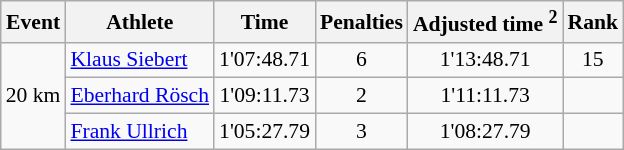<table class="wikitable" style="font-size:90%">
<tr>
<th>Event</th>
<th>Athlete</th>
<th>Time</th>
<th>Penalties</th>
<th>Adjusted time <sup>2</sup></th>
<th>Rank</th>
</tr>
<tr>
<td rowspan="3">20 km</td>
<td><a href='#'>Klaus Siebert</a></td>
<td style="text-align:center;">1'07:48.71</td>
<td style="text-align:center;">6</td>
<td style="text-align:center;">1'13:48.71</td>
<td style="text-align:center;">15</td>
</tr>
<tr>
<td><a href='#'>Eberhard Rösch</a></td>
<td style="text-align:center;">1'09:11.73</td>
<td style="text-align:center;">2</td>
<td style="text-align:center;">1'11:11.73</td>
<td style="text-align:center;"></td>
</tr>
<tr>
<td><a href='#'>Frank Ullrich</a></td>
<td style="text-align:center;">1'05:27.79</td>
<td style="text-align:center;">3</td>
<td style="text-align:center;">1'08:27.79</td>
<td style="text-align:center;"></td>
</tr>
</table>
